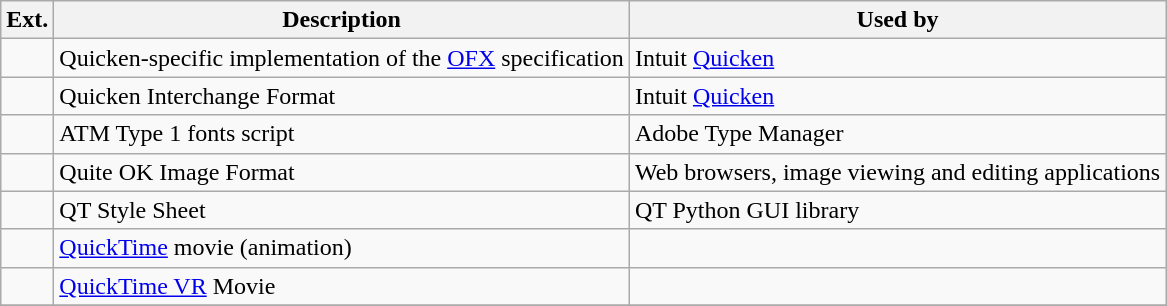<table class="wikitable">
<tr>
<th scope="col">Ext.</th>
<th scope="col">Description</th>
<th scope="col">Used by</th>
</tr>
<tr>
<td></td>
<td>Quicken-specific implementation of the <a href='#'>OFX</a> specification</td>
<td>Intuit <a href='#'>Quicken</a></td>
</tr>
<tr>
<td></td>
<td>Quicken Interchange Format</td>
<td>Intuit <a href='#'>Quicken</a></td>
</tr>
<tr>
<td></td>
<td>ATM Type 1 fonts script</td>
<td>Adobe Type Manager</td>
</tr>
<tr>
<td></td>
<td>Quite OK Image Format</td>
<td>Web browsers, image viewing and editing applications</td>
</tr>
<tr>
<td></td>
<td>QT Style Sheet</td>
<td>QT Python GUI library</td>
</tr>
<tr>
<td></td>
<td><a href='#'>QuickTime</a> movie (animation)</td>
<td></td>
</tr>
<tr>
<td></td>
<td><a href='#'>QuickTime VR</a> Movie</td>
<td></td>
</tr>
<tr>
</tr>
</table>
